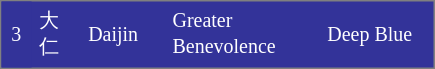<table cellspacing="0" style="width:290px;background:#333399; border:1px solid gray">
<tr>
<td style="width:40px;height:30px;background:#333399;text-align:center;font-size:10pt;color:#FFFFFF">3</td>
<td style="width:40px;font-size:10pt;color:#FFFFFF;padding:4pt;line-height:1.25em">大仁</td>
<td style="width:70px;font-size:10pt;color:#FFFFFF;padding:4pt;line-height:1.25em">Daijin</td>
<td style="width:140px;font-size:10pt;color:#FFFFFF;padding:4pt;line-height:1.25em">Greater Benevolence</td>
<td style="width:140px;font-size:10pt;color:#FFFFFF;padding:4pt;line-height:1.25em">Deep Blue</td>
</tr>
</table>
